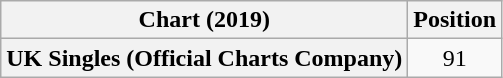<table class="wikitable plainrowheaders" style="text-align:center;">
<tr>
<th>Chart (2019)</th>
<th>Position</th>
</tr>
<tr>
<th scope="row">UK Singles (Official Charts Company)</th>
<td>91</td>
</tr>
</table>
